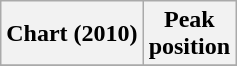<table class="wikitable">
<tr>
<th>Chart (2010)</th>
<th>Peak<br>position</th>
</tr>
<tr>
</tr>
</table>
